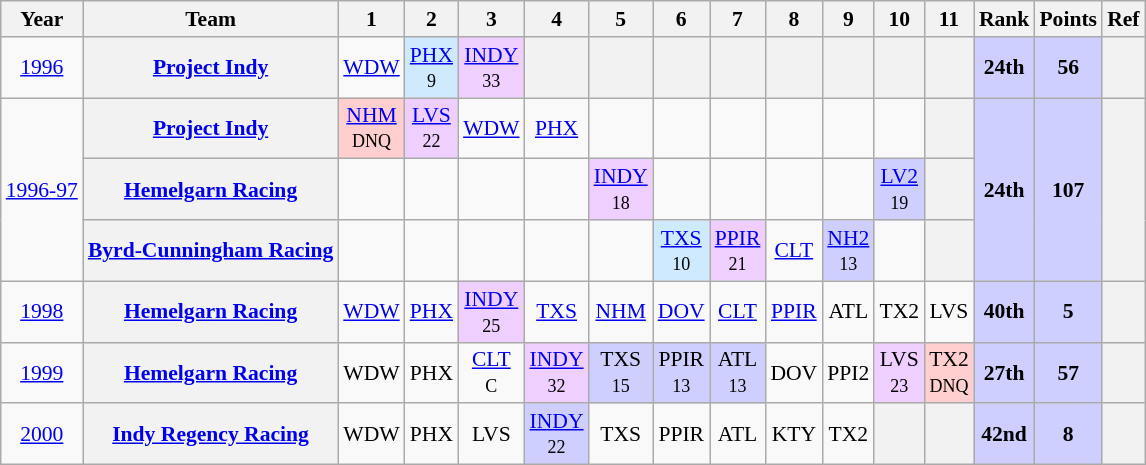<table class="wikitable" style="text-align:center; font-size:90%">
<tr>
<th>Year</th>
<th>Team</th>
<th>1</th>
<th>2</th>
<th>3</th>
<th>4</th>
<th>5</th>
<th>6</th>
<th>7</th>
<th>8</th>
<th>9</th>
<th>10</th>
<th>11</th>
<th>Rank</th>
<th>Points</th>
<th>Ref</th>
</tr>
<tr>
<td><a href='#'>1996</a></td>
<th><a href='#'>Project Indy</a></th>
<td><a href='#'>WDW</a><br><small></small></td>
<td style="background:#CFEAFF;"><a href='#'>PHX</a><br><small>9</small></td>
<td style="background:#EFCFFF;"><a href='#'>INDY</a><br><small>33</small></td>
<th></th>
<th></th>
<th></th>
<th></th>
<th></th>
<th></th>
<th></th>
<th></th>
<td style="background:#CFCFFF;"><strong>24th</strong></td>
<td style="background:#CFCFFF;"><strong>56</strong></td>
<th></th>
</tr>
<tr>
<td rowspan=3><a href='#'>1996-97</a></td>
<th><a href='#'>Project Indy</a></th>
<td style="background:#FFCFCF;"><a href='#'>NHM</a><br><small>DNQ</small></td>
<td style="background:#EFCFFF;"><a href='#'>LVS</a><br><small>22</small></td>
<td><a href='#'>WDW</a><br><small></small></td>
<td><a href='#'>PHX</a><br><small></small></td>
<td> </td>
<td> </td>
<td> </td>
<td> </td>
<td> </td>
<td> </td>
<th></th>
<td rowspan=3 style="background:#CFCFFF;"><strong>24th</strong></td>
<td rowspan=3 style="background:#CFCFFF;"><strong>107</strong></td>
<th rowspan=3></th>
</tr>
<tr>
<th><a href='#'>Hemelgarn Racing</a></th>
<td> </td>
<td> </td>
<td> </td>
<td> </td>
<td style="background:#EFCFFF;"><a href='#'>INDY</a><br><small>18</small></td>
<td> </td>
<td> </td>
<td> </td>
<td> </td>
<td style="background:#CFCFFF;"><a href='#'>LV2</a><br><small>19</small></td>
<th></th>
</tr>
<tr>
<th><a href='#'>Byrd-Cunningham Racing</a></th>
<td> </td>
<td> </td>
<td> </td>
<td> </td>
<td> </td>
<td style="background:#CFEAFF;"><a href='#'>TXS</a><br><small>10</small></td>
<td style="background:#EFCFFF;"><a href='#'>PPIR</a><br><small>21</small></td>
<td><a href='#'>CLT</a><br><small></small></td>
<td style="background:#CFCFFF;"><a href='#'>NH2</a><br><small>13</small></td>
<td> </td>
<th></th>
</tr>
<tr>
<td><a href='#'>1998</a></td>
<th><a href='#'>Hemelgarn Racing</a></th>
<td><a href='#'>WDW</a><br><small></small></td>
<td><a href='#'>PHX</a><br><small></small></td>
<td style="background:#EFCFFF;"><a href='#'>INDY</a><br><small>25</small></td>
<td><a href='#'>TXS</a><br><small></small></td>
<td><a href='#'>NHM</a><br><small></small></td>
<td><a href='#'>DOV</a><br><small></small></td>
<td><a href='#'>CLT</a><br><small></small></td>
<td><a href='#'>PPIR</a><br><small></small></td>
<td>ATL<br><small></small></td>
<td>TX2<br><small></small></td>
<td>LVS<br><small></small></td>
<td style="background:#CFCFFF;"><strong>40th</strong></td>
<td style="background:#CFCFFF;"><strong>5</strong></td>
<th></th>
</tr>
<tr>
<td><a href='#'>1999</a></td>
<th><a href='#'>Hemelgarn Racing</a></th>
<td>WDW<br><small></small></td>
<td>PHX<br><small></small></td>
<td><a href='#'>CLT</a><br><small>C</small></td>
<td style="background:#EFCFFF;"><a href='#'>INDY</a><br><small>32</small></td>
<td style="background:#CFCFFF;">TXS<br><small>15</small></td>
<td style="background:#CFCFFF;">PPIR<br><small>13</small></td>
<td style="background:#CFCFFF;">ATL<br><small>13</small></td>
<td>DOV<br><small></small></td>
<td>PPI2<br><small></small></td>
<td style="background:#EFCFFF;">LVS<br><small>23</small></td>
<td style="background:#FFCFCF;">TX2<br><small>DNQ</small></td>
<td style="background:#CFCFFF;"><strong>27th</strong></td>
<td style="background:#CFCFFF;"><strong>57</strong></td>
<th></th>
</tr>
<tr>
<td><a href='#'>2000</a></td>
<th><a href='#'>Indy Regency Racing</a></th>
<td>WDW<br><small></small></td>
<td>PHX<br><small></small></td>
<td>LVS<br><small></small></td>
<td style="background:#CFCFFF;"><a href='#'>INDY</a><br><small>22<br></small></td>
<td>TXS<br><small></small></td>
<td>PPIR<br><small></small></td>
<td>ATL<br><small></small></td>
<td>KTY<br><small></small></td>
<td>TX2<br><small></small></td>
<th></th>
<th></th>
<td style="background:#CFCFFF;"><strong>42nd</strong></td>
<td style="background:#CFCFFF;"><strong>8</strong></td>
<th></th>
</tr>
</table>
